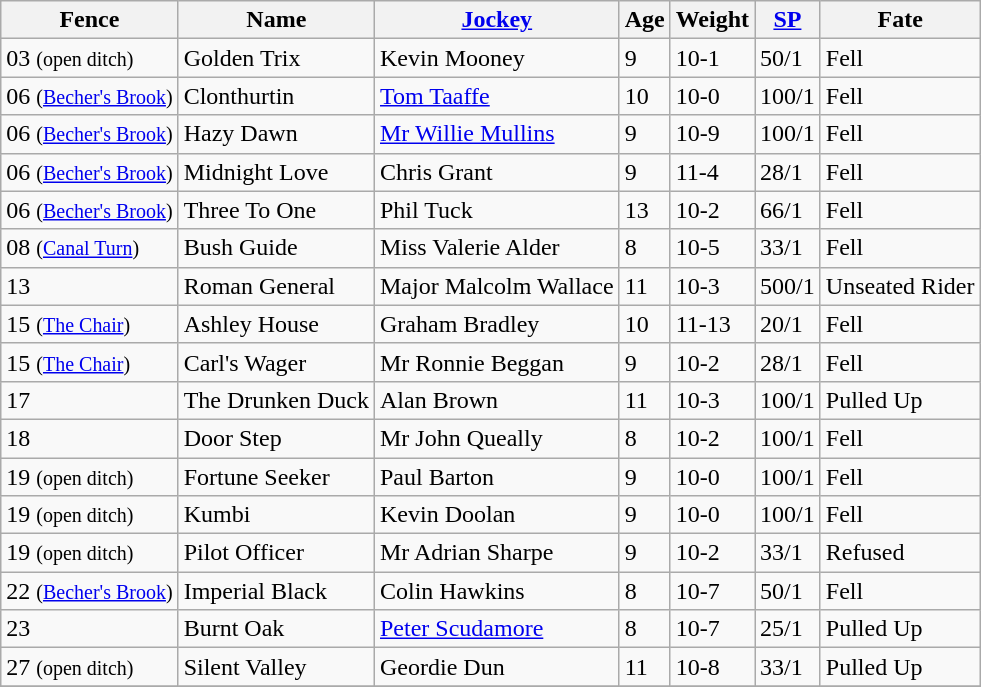<table class="wikitable sortable">
<tr>
<th>Fence</th>
<th>Name</th>
<th><a href='#'>Jockey</a></th>
<th>Age</th>
<th>Weight</th>
<th><a href='#'>SP</a></th>
<th>Fate</th>
</tr>
<tr>
<td>03 <small>(open ditch)</small></td>
<td>Golden Trix</td>
<td>Kevin Mooney</td>
<td>9</td>
<td>10-1</td>
<td>50/1</td>
<td>Fell</td>
</tr>
<tr>
<td>06 <small>(<a href='#'>Becher's Brook</a>)</small></td>
<td>Clonthurtin</td>
<td><a href='#'>Tom Taaffe</a></td>
<td>10</td>
<td>10-0</td>
<td>100/1</td>
<td>Fell</td>
</tr>
<tr>
<td>06 <small>(<a href='#'>Becher's Brook</a>)</small></td>
<td>Hazy Dawn</td>
<td><a href='#'>Mr Willie Mullins</a></td>
<td>9</td>
<td>10-9</td>
<td>100/1</td>
<td>Fell</td>
</tr>
<tr>
<td>06 <small>(<a href='#'>Becher's Brook</a>)</small></td>
<td>Midnight Love</td>
<td>Chris Grant</td>
<td>9</td>
<td>11-4</td>
<td>28/1</td>
<td>Fell</td>
</tr>
<tr>
<td>06 <small>(<a href='#'>Becher's Brook</a>)</small></td>
<td>Three To One</td>
<td>Phil Tuck</td>
<td>13</td>
<td>10-2</td>
<td>66/1</td>
<td>Fell</td>
</tr>
<tr>
<td>08 <small>(<a href='#'>Canal Turn</a>)</small></td>
<td>Bush Guide</td>
<td>Miss Valerie Alder</td>
<td>8</td>
<td>10-5</td>
<td>33/1</td>
<td>Fell</td>
</tr>
<tr>
<td>13</td>
<td>Roman General</td>
<td>Major Malcolm Wallace</td>
<td>11</td>
<td>10-3</td>
<td>500/1</td>
<td>Unseated Rider</td>
</tr>
<tr>
<td>15 <small>(<a href='#'>The Chair</a>)</small></td>
<td>Ashley House</td>
<td>Graham Bradley</td>
<td>10</td>
<td>11-13</td>
<td>20/1</td>
<td>Fell</td>
</tr>
<tr>
<td>15 <small>(<a href='#'>The Chair</a>)</small></td>
<td>Carl's Wager</td>
<td>Mr Ronnie Beggan</td>
<td>9</td>
<td>10-2</td>
<td>28/1</td>
<td>Fell</td>
</tr>
<tr>
<td>17</td>
<td>The Drunken Duck</td>
<td>Alan Brown</td>
<td>11</td>
<td>10-3</td>
<td>100/1</td>
<td>Pulled Up</td>
</tr>
<tr>
<td>18</td>
<td>Door Step</td>
<td>Mr John Queally</td>
<td>8</td>
<td>10-2</td>
<td>100/1</td>
<td>Fell</td>
</tr>
<tr>
<td>19 <small>(open ditch)</small></td>
<td>Fortune Seeker</td>
<td>Paul Barton</td>
<td>9</td>
<td>10-0</td>
<td>100/1</td>
<td>Fell</td>
</tr>
<tr>
<td>19 <small>(open ditch)</small></td>
<td>Kumbi</td>
<td>Kevin Doolan</td>
<td>9</td>
<td>10-0</td>
<td>100/1</td>
<td>Fell</td>
</tr>
<tr>
<td>19 <small>(open ditch)</small></td>
<td>Pilot Officer</td>
<td>Mr Adrian Sharpe</td>
<td>9</td>
<td>10-2</td>
<td>33/1</td>
<td>Refused</td>
</tr>
<tr>
<td>22 <small>(<a href='#'>Becher's Brook</a>)</small></td>
<td>Imperial Black</td>
<td>Colin Hawkins</td>
<td>8</td>
<td>10-7</td>
<td>50/1</td>
<td>Fell</td>
</tr>
<tr>
<td>23</td>
<td>Burnt Oak</td>
<td><a href='#'>Peter Scudamore</a></td>
<td>8</td>
<td>10-7</td>
<td>25/1</td>
<td>Pulled Up</td>
</tr>
<tr>
<td>27 <small>(open ditch)</small></td>
<td>Silent Valley</td>
<td>Geordie Dun</td>
<td>11</td>
<td>10-8</td>
<td>33/1</td>
<td>Pulled Up</td>
</tr>
<tr>
</tr>
</table>
